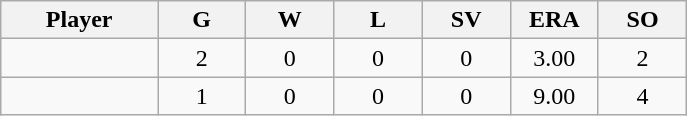<table class="wikitable sortable">
<tr>
<th bgcolor="#DDDDFF" width="16%">Player</th>
<th bgcolor="#DDDDFF" width="9%">G</th>
<th bgcolor="#DDDDFF" width="9%">W</th>
<th bgcolor="#DDDDFF" width="9%">L</th>
<th bgcolor="#DDDDFF" width="9%">SV</th>
<th bgcolor="#DDDDFF" width="9%">ERA</th>
<th bgcolor="#DDDDFF" width="9%">SO</th>
</tr>
<tr align="center">
<td></td>
<td>2</td>
<td>0</td>
<td>0</td>
<td>0</td>
<td>3.00</td>
<td>2</td>
</tr>
<tr align="center">
<td></td>
<td>1</td>
<td>0</td>
<td>0</td>
<td>0</td>
<td>9.00</td>
<td>4</td>
</tr>
</table>
